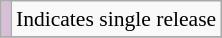<table class="wikitable" style="font-size:90%;">
<tr>
<td style="background-color:#D8BFD8"></td>
<td>Indicates single release</td>
</tr>
<tr>
</tr>
</table>
